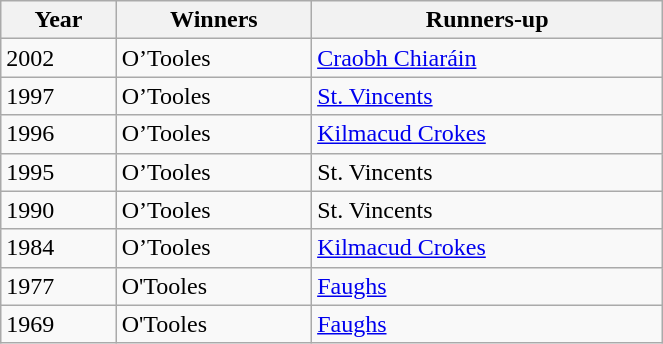<table align="center" class="wikitable" style="width:35%;">
<tr>
<th>Year</th>
<th>Winners</th>
<th>Runners-up</th>
</tr>
<tr>
<td>2002</td>
<td>O’Tooles</td>
<td><a href='#'>Craobh Chiaráin</a></td>
</tr>
<tr>
<td>1997</td>
<td>O’Tooles</td>
<td><a href='#'>St. Vincents</a></td>
</tr>
<tr>
<td>1996</td>
<td>O’Tooles</td>
<td><a href='#'>Kilmacud Crokes</a></td>
</tr>
<tr>
<td>1995</td>
<td>O’Tooles</td>
<td>St. Vincents</td>
</tr>
<tr>
<td>1990</td>
<td>O’Tooles</td>
<td>St. Vincents</td>
</tr>
<tr>
<td>1984</td>
<td>O’Tooles</td>
<td><a href='#'>Kilmacud Crokes</a></td>
</tr>
<tr>
<td>1977</td>
<td>O'Tooles</td>
<td><a href='#'>Faughs</a></td>
</tr>
<tr>
<td>1969</td>
<td>O'Tooles</td>
<td><a href='#'>Faughs</a></td>
</tr>
</table>
